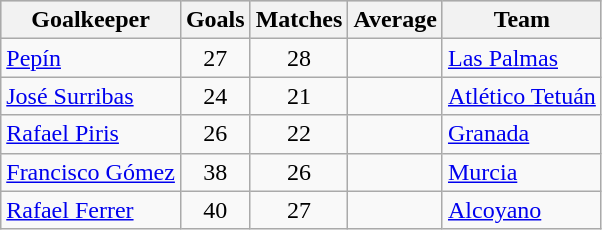<table class="wikitable sortable" class="wikitable">
<tr style="background:#ccc; text-align:center;">
<th>Goalkeeper</th>
<th>Goals</th>
<th>Matches</th>
<th>Average</th>
<th>Team</th>
</tr>
<tr>
<td> <a href='#'>Pepín</a></td>
<td style="text-align:center;">27</td>
<td style="text-align:center;">28</td>
<td style="text-align:center;"></td>
<td><a href='#'>Las Palmas</a></td>
</tr>
<tr>
<td> <a href='#'>José Surribas</a></td>
<td style="text-align:center;">24</td>
<td style="text-align:center;">21</td>
<td style="text-align:center;"></td>
<td><a href='#'>Atlético Tetuán</a></td>
</tr>
<tr>
<td> <a href='#'>Rafael Piris</a></td>
<td style="text-align:center;">26</td>
<td style="text-align:center;">22</td>
<td style="text-align:center;"></td>
<td><a href='#'>Granada</a></td>
</tr>
<tr>
<td> <a href='#'>Francisco Gómez</a></td>
<td style="text-align:center;">38</td>
<td style="text-align:center;">26</td>
<td style="text-align:center;"></td>
<td><a href='#'>Murcia</a></td>
</tr>
<tr>
<td> <a href='#'>Rafael Ferrer</a></td>
<td style="text-align:center;">40</td>
<td style="text-align:center;">27</td>
<td style="text-align:center;"></td>
<td><a href='#'>Alcoyano</a></td>
</tr>
</table>
